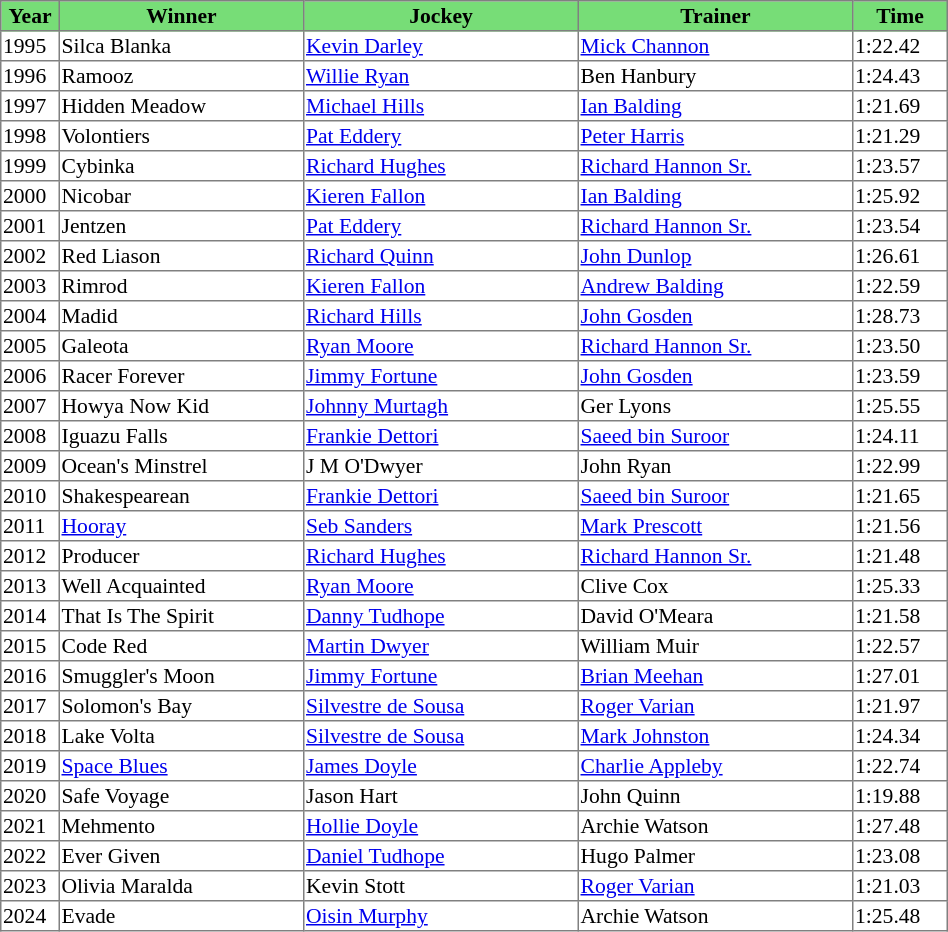<table class = "sortable" | border="1" style="border-collapse: collapse; font-size:90%">
<tr bgcolor="#77dd77" align="center">
<th style="width:36px"><strong>Year</strong></th>
<th style="width:160px"><strong>Winner</strong></th>
<th style="width:180px"><strong>Jockey</strong></th>
<th style="width:180px"><strong>Trainer</strong></th>
<th style="width:60px"><strong>Time</strong></th>
</tr>
<tr>
<td>1995</td>
<td>Silca Blanka</td>
<td><a href='#'>Kevin Darley</a></td>
<td><a href='#'>Mick Channon</a></td>
<td>1:22.42</td>
</tr>
<tr>
<td>1996</td>
<td>Ramooz</td>
<td><a href='#'>Willie Ryan</a></td>
<td>Ben Hanbury</td>
<td>1:24.43</td>
</tr>
<tr>
<td>1997</td>
<td>Hidden Meadow</td>
<td><a href='#'>Michael Hills</a></td>
<td><a href='#'>Ian Balding</a></td>
<td>1:21.69</td>
</tr>
<tr>
<td>1998</td>
<td>Volontiers</td>
<td><a href='#'>Pat Eddery</a></td>
<td><a href='#'>Peter Harris</a></td>
<td>1:21.29</td>
</tr>
<tr>
<td>1999</td>
<td>Cybinka</td>
<td><a href='#'>Richard Hughes</a></td>
<td><a href='#'>Richard Hannon Sr.</a></td>
<td>1:23.57</td>
</tr>
<tr>
<td>2000</td>
<td>Nicobar</td>
<td><a href='#'>Kieren Fallon</a></td>
<td><a href='#'>Ian Balding</a></td>
<td>1:25.92</td>
</tr>
<tr>
<td>2001</td>
<td>Jentzen</td>
<td><a href='#'>Pat Eddery</a></td>
<td><a href='#'>Richard Hannon Sr.</a></td>
<td>1:23.54</td>
</tr>
<tr>
<td>2002</td>
<td>Red Liason </td>
<td><a href='#'>Richard Quinn</a></td>
<td><a href='#'>John Dunlop</a></td>
<td>1:26.61</td>
</tr>
<tr>
<td>2003</td>
<td>Rimrod</td>
<td><a href='#'>Kieren Fallon</a></td>
<td><a href='#'>Andrew Balding</a></td>
<td>1:22.59</td>
</tr>
<tr>
<td>2004</td>
<td>Madid</td>
<td><a href='#'>Richard Hills</a></td>
<td><a href='#'>John Gosden</a></td>
<td>1:28.73</td>
</tr>
<tr>
<td>2005</td>
<td>Galeota</td>
<td><a href='#'>Ryan Moore</a></td>
<td><a href='#'>Richard Hannon Sr.</a></td>
<td>1:23.50</td>
</tr>
<tr>
<td>2006</td>
<td>Racer Forever</td>
<td><a href='#'>Jimmy Fortune</a></td>
<td><a href='#'>John Gosden</a></td>
<td>1:23.59</td>
</tr>
<tr>
<td>2007</td>
<td>Howya Now Kid</td>
<td><a href='#'>Johnny Murtagh</a></td>
<td>Ger Lyons</td>
<td>1:25.55</td>
</tr>
<tr>
<td>2008</td>
<td>Iguazu Falls</td>
<td><a href='#'>Frankie Dettori</a></td>
<td><a href='#'>Saeed bin Suroor</a></td>
<td>1:24.11</td>
</tr>
<tr>
<td>2009</td>
<td>Ocean's Minstrel</td>
<td>J M O'Dwyer</td>
<td>John Ryan</td>
<td>1:22.99</td>
</tr>
<tr>
<td>2010</td>
<td>Shakespearean</td>
<td><a href='#'>Frankie Dettori</a></td>
<td><a href='#'>Saeed bin Suroor</a></td>
<td>1:21.65</td>
</tr>
<tr>
<td>2011</td>
<td><a href='#'>Hooray</a></td>
<td><a href='#'>Seb Sanders</a></td>
<td><a href='#'>Mark Prescott</a></td>
<td>1:21.56</td>
</tr>
<tr>
<td>2012</td>
<td>Producer</td>
<td><a href='#'>Richard Hughes</a></td>
<td><a href='#'>Richard Hannon Sr.</a></td>
<td>1:21.48</td>
</tr>
<tr>
<td>2013</td>
<td>Well Acquainted</td>
<td><a href='#'>Ryan Moore</a></td>
<td>Clive Cox</td>
<td>1:25.33</td>
</tr>
<tr>
<td>2014</td>
<td>That Is The Spirit</td>
<td><a href='#'>Danny Tudhope</a></td>
<td>David O'Meara</td>
<td>1:21.58</td>
</tr>
<tr>
<td>2015</td>
<td>Code Red</td>
<td><a href='#'>Martin Dwyer</a></td>
<td>William Muir</td>
<td>1:22.57</td>
</tr>
<tr>
<td>2016</td>
<td>Smuggler's Moon</td>
<td><a href='#'>Jimmy Fortune</a></td>
<td><a href='#'>Brian Meehan</a></td>
<td>1:27.01</td>
</tr>
<tr>
<td>2017</td>
<td>Solomon's Bay</td>
<td><a href='#'>Silvestre de Sousa</a></td>
<td><a href='#'>Roger Varian</a></td>
<td>1:21.97</td>
</tr>
<tr>
<td>2018</td>
<td>Lake Volta</td>
<td><a href='#'>Silvestre de Sousa</a></td>
<td><a href='#'>Mark Johnston</a></td>
<td>1:24.34</td>
</tr>
<tr>
<td>2019</td>
<td><a href='#'>Space Blues</a></td>
<td><a href='#'>James Doyle</a></td>
<td><a href='#'>Charlie Appleby</a></td>
<td>1:22.74</td>
</tr>
<tr>
<td>2020</td>
<td>Safe Voyage</td>
<td>Jason Hart</td>
<td>John Quinn</td>
<td>1:19.88</td>
</tr>
<tr>
<td>2021</td>
<td>Mehmento</td>
<td><a href='#'>Hollie Doyle</a></td>
<td>Archie Watson</td>
<td>1:27.48</td>
</tr>
<tr>
<td>2022</td>
<td>Ever Given</td>
<td><a href='#'>Daniel Tudhope</a></td>
<td>Hugo Palmer</td>
<td>1:23.08</td>
</tr>
<tr>
<td>2023</td>
<td>Olivia Maralda</td>
<td>Kevin Stott</td>
<td><a href='#'>Roger Varian</a></td>
<td>1:21.03</td>
</tr>
<tr>
<td>2024</td>
<td>Evade</td>
<td><a href='#'>Oisin Murphy</a></td>
<td>Archie Watson</td>
<td>1:25.48</td>
</tr>
</table>
